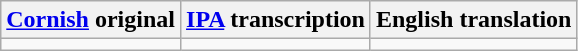<table class="wikitable">
<tr>
<th><a href='#'>Cornish</a> original</th>
<th><a href='#'>IPA</a> transcription</th>
<th>English translation</th>
</tr>
<tr style="vertical-align:top; white-space:nowrap;">
<td></td>
<td></td>
<td></td>
</tr>
</table>
